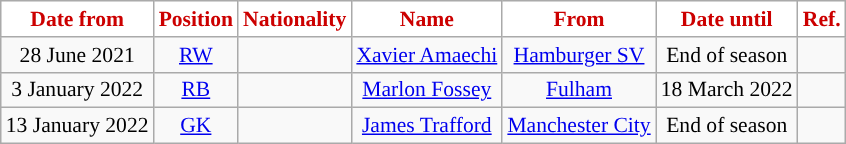<table class="wikitable"  style="text-align:center; font-size:90%; ">
<tr>
<th style="background:#ffffff;color:#cc0000;">Date from</th>
<th style="background:#ffffff;color:#cc0000;">Position</th>
<th style="background:#ffffff;color:#cc0000;">Nationality</th>
<th style="background:#ffffff;color:#cc0000;">Name</th>
<th style="background:#ffffff;color:#cc0000;">From</th>
<th style="background:#ffffff;color:#cc0000;">Date until</th>
<th style="background:#ffffff;color:#cc0000;">Ref.</th>
</tr>
<tr>
<td>28 June 2021</td>
<td><a href='#'>RW</a></td>
<td></td>
<td><a href='#'>Xavier Amaechi</a></td>
<td> <a href='#'>Hamburger SV</a></td>
<td>End of season</td>
<td></td>
</tr>
<tr>
<td>3 January 2022</td>
<td><a href='#'>RB</a></td>
<td></td>
<td><a href='#'>Marlon Fossey</a></td>
<td> <a href='#'>Fulham</a></td>
<td>18 March 2022</td>
<td></td>
</tr>
<tr>
<td>13 January 2022</td>
<td><a href='#'>GK</a></td>
<td></td>
<td><a href='#'>James Trafford</a></td>
<td> <a href='#'>Manchester City</a></td>
<td>End of season</td>
<td></td>
</tr>
</table>
